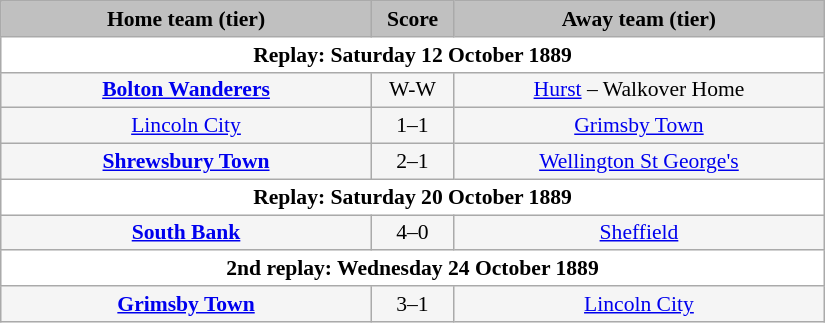<table class="wikitable" style="width: 550px; background:WhiteSmoke; text-align:center; font-size:90%">
<tr>
<td scope="col" style="width: 45.00%; background:silver;"><strong>Home team (tier)</strong></td>
<td scope="col" style="width: 10.00%; background:silver;"><strong>Score</strong></td>
<td scope="col" style="width: 45.00%; background:silver;"><strong>Away team (tier)</strong></td>
</tr>
<tr>
<td colspan="3" style= background:White><strong>Replay: Saturday 12 October 1889</strong></td>
</tr>
<tr>
<td><strong><a href='#'>Bolton Wanderers</a></strong></td>
<td>W-W</td>
<td><a href='#'>Hurst</a> – Walkover Home</td>
</tr>
<tr>
<td><a href='#'>Lincoln City</a></td>
<td>1–1</td>
<td><a href='#'>Grimsby Town</a></td>
</tr>
<tr>
<td><strong><a href='#'>Shrewsbury Town</a></strong></td>
<td>2–1</td>
<td><a href='#'>Wellington St George's</a></td>
</tr>
<tr>
<td colspan="3" style= background:White><strong>Replay: Saturday 20 October 1889</strong></td>
</tr>
<tr>
<td><strong><a href='#'>South Bank</a></strong></td>
<td>4–0</td>
<td><a href='#'>Sheffield</a></td>
</tr>
<tr>
<td colspan="3" style= background:White><strong>2nd replay: Wednesday 24 October 1889</strong></td>
</tr>
<tr>
<td><strong><a href='#'>Grimsby Town</a></strong></td>
<td>3–1</td>
<td><a href='#'>Lincoln City</a></td>
</tr>
</table>
